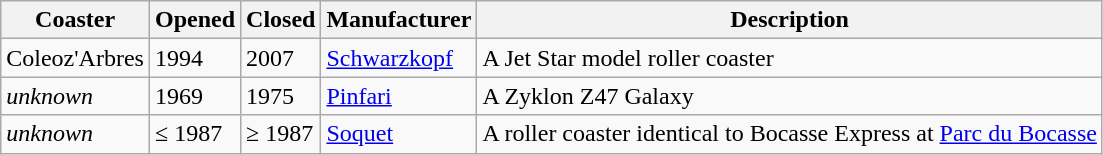<table class="wikitable sortable">
<tr>
<th>Coaster</th>
<th>Opened</th>
<th>Closed</th>
<th>Manufacturer</th>
<th>Description</th>
</tr>
<tr>
<td>Coleoz'Arbres</td>
<td>1994</td>
<td>2007</td>
<td><a href='#'>Schwarzkopf</a></td>
<td>A Jet Star model roller coaster</td>
</tr>
<tr>
<td><em>unknown</em></td>
<td>1969</td>
<td>1975</td>
<td><a href='#'>Pinfari</a></td>
<td>A Zyklon Z47 Galaxy</td>
</tr>
<tr>
<td><em>unknown</em></td>
<td>≤ 1987</td>
<td>≥ 1987</td>
<td><a href='#'>Soquet</a></td>
<td>A roller coaster identical to Bocasse Express at <a href='#'>Parc du Bocasse</a></td>
</tr>
</table>
